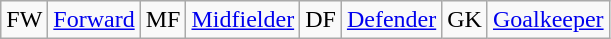<table class="wikitable">
<tr>
<td>FW</td>
<td><a href='#'>Forward</a></td>
<td>MF</td>
<td><a href='#'>Midfielder</a></td>
<td>DF</td>
<td><a href='#'>Defender</a></td>
<td>GK</td>
<td><a href='#'>Goalkeeper</a></td>
</tr>
</table>
